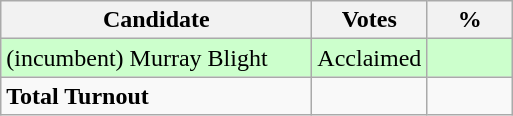<table class="wikitable">
<tr>
<th bgcolor="#DDDDFF" width="200px">Candidate</th>
<th bgcolor="#DDDDFF" width="50px">Votes</th>
<th bgcolor="#DDDDFF" width="50px">%</th>
</tr>
<tr style="text-align:left; background:#cfc;">
<td>(incumbent) Murray Blight</td>
<td>Acclaimed</td>
<td></td>
</tr>
<tr>
<td><strong>Total Turnout</strong></td>
<td><strong> </strong></td>
<td><strong> </strong></td>
</tr>
</table>
